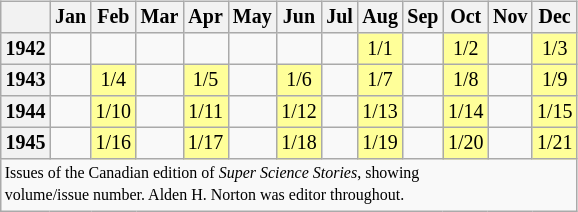<table class="wikitable" style="font-size: 10pt; line-height: 11pt; margin-right: 2em; text-align: center; float: left">
<tr>
<th></th>
<th>Jan</th>
<th>Feb</th>
<th>Mar</th>
<th>Apr</th>
<th>May</th>
<th>Jun</th>
<th>Jul</th>
<th>Aug</th>
<th>Sep</th>
<th>Oct</th>
<th>Nov</th>
<th>Dec</th>
</tr>
<tr>
<th>1942</th>
<td></td>
<td></td>
<td></td>
<td></td>
<td></td>
<td></td>
<td></td>
<td bgcolor=#ffff99>1/1</td>
<td></td>
<td bgcolor=#ffff99>1/2</td>
<td></td>
<td bgcolor=#ffff99>1/3</td>
</tr>
<tr>
<th>1943</th>
<td></td>
<td bgcolor=#ffff99>1/4</td>
<td></td>
<td bgcolor=#ffff99>1/5</td>
<td></td>
<td bgcolor=#ffff99>1/6</td>
<td></td>
<td bgcolor=#ffff99>1/7</td>
<td></td>
<td bgcolor=#ffff99>1/8</td>
<td></td>
<td bgcolor=#ffff99>1/9</td>
</tr>
<tr>
<th>1944</th>
<td></td>
<td bgcolor=#ffff99>1/10</td>
<td></td>
<td bgcolor=#ffff99>1/11</td>
<td></td>
<td bgcolor=#ffff99>1/12</td>
<td></td>
<td bgcolor=#ffff99>1/13</td>
<td></td>
<td bgcolor=#ffff99>1/14</td>
<td></td>
<td bgcolor=#ffff99>1/15</td>
</tr>
<tr>
<th>1945</th>
<td></td>
<td bgcolor=#ffff99>1/16</td>
<td></td>
<td bgcolor=#ffff99>1/17</td>
<td></td>
<td bgcolor=#ffff99>1/18</td>
<td></td>
<td bgcolor=#ffff99>1/19</td>
<td></td>
<td bgcolor=#ffff99>1/20</td>
<td></td>
<td bgcolor=#ffff99>1/21</td>
</tr>
<tr>
<td colspan="13" style="font-size: 8pt; text-align:left">Issues of the Canadian edition of <em>Super Science Stories</em>, showing<br> volume/issue number. Alden H. Norton was editor throughout.</td>
</tr>
</table>
